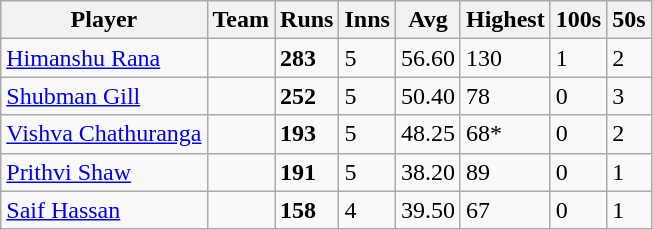<table class="wikitable sortable">
<tr>
<th>Player</th>
<th>Team</th>
<th>Runs</th>
<th>Inns</th>
<th>Avg</th>
<th>Highest</th>
<th>100s</th>
<th>50s</th>
</tr>
<tr>
<td><a href='#'>Himanshu Rana</a></td>
<td></td>
<td><strong>283</strong></td>
<td>5</td>
<td>56.60</td>
<td>130</td>
<td>1</td>
<td>2</td>
</tr>
<tr>
<td><a href='#'>Shubman Gill</a></td>
<td></td>
<td><strong>252</strong></td>
<td>5</td>
<td>50.40</td>
<td>78</td>
<td>0</td>
<td>3</td>
</tr>
<tr>
<td><a href='#'>Vishva Chathuranga</a></td>
<td></td>
<td><strong>193</strong></td>
<td>5</td>
<td>48.25</td>
<td>68*</td>
<td>0</td>
<td>2</td>
</tr>
<tr>
<td><a href='#'>Prithvi Shaw</a></td>
<td></td>
<td><strong>191</strong></td>
<td>5</td>
<td>38.20</td>
<td>89</td>
<td>0</td>
<td>1</td>
</tr>
<tr>
<td><a href='#'>Saif Hassan</a></td>
<td></td>
<td><strong>158</strong></td>
<td>4</td>
<td>39.50</td>
<td>67</td>
<td>0</td>
<td>1</td>
</tr>
</table>
